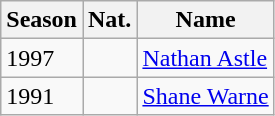<table class="wikitable defaultcenter col3left">
<tr>
<th>Season</th>
<th>Nat.</th>
<th>Name</th>
</tr>
<tr>
<td>1997</td>
<td></td>
<td><a href='#'>Nathan Astle</a></td>
</tr>
<tr>
<td>1991</td>
<td></td>
<td><a href='#'>Shane Warne</a></td>
</tr>
</table>
